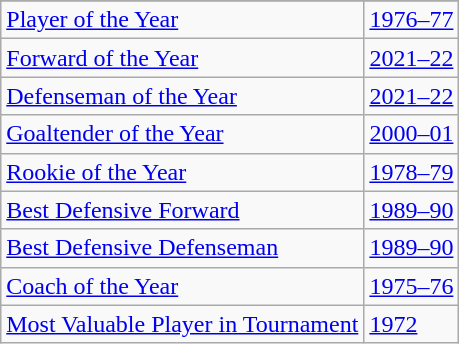<table class="wikitable">
<tr>
</tr>
<tr>
<td><a href='#'>Player of the Year</a></td>
<td><a href='#'>1976–77</a></td>
</tr>
<tr>
<td><a href='#'>Forward of the Year</a></td>
<td><a href='#'>2021–22</a></td>
</tr>
<tr>
<td><a href='#'>Defenseman of the Year</a></td>
<td><a href='#'>2021–22</a></td>
</tr>
<tr>
<td><a href='#'>Goaltender of the Year</a></td>
<td><a href='#'>2000–01</a></td>
</tr>
<tr>
<td><a href='#'>Rookie of the Year</a></td>
<td><a href='#'>1978–79</a></td>
</tr>
<tr>
<td><a href='#'>Best Defensive Forward</a></td>
<td><a href='#'>1989–90</a></td>
</tr>
<tr>
<td><a href='#'>Best Defensive Defenseman</a></td>
<td><a href='#'>1989–90</a></td>
</tr>
<tr>
<td><a href='#'>Coach of the Year</a></td>
<td><a href='#'>1975–76</a></td>
</tr>
<tr>
<td><a href='#'>Most Valuable Player in Tournament</a></td>
<td><a href='#'>1972</a></td>
</tr>
</table>
